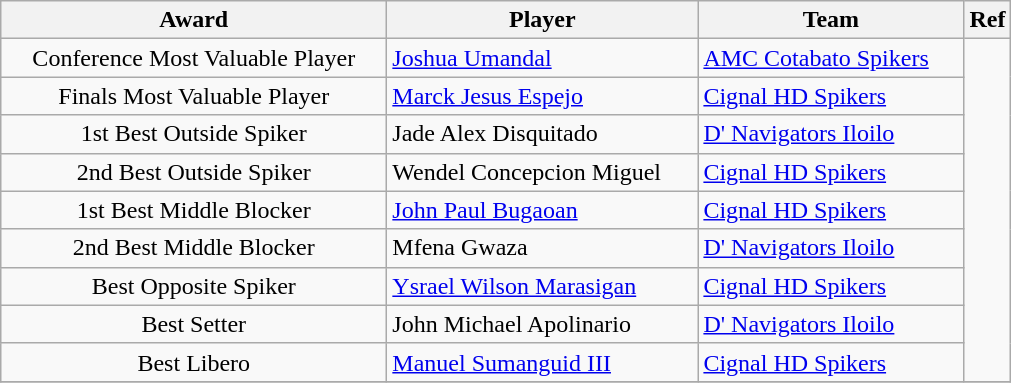<table class="wikitable">
<tr>
<th width=250>Award</th>
<th width=200>Player</th>
<th width=170>Team</th>
<th width=10>Ref</th>
</tr>
<tr>
<td style="text-align:center">Conference Most Valuable Player</td>
<td><a href='#'>Joshua Umandal</a></td>
<td> <a href='#'>AMC Cotabato Spikers</a></td>
<td rowspan=9></td>
</tr>
<tr>
<td style="text-align:center">Finals Most Valuable Player</td>
<td><a href='#'>Marck Jesus Espejo</a></td>
<td> <a href='#'>Cignal HD Spikers</a></td>
</tr>
<tr>
<td style="text-align:center">1st Best Outside Spiker</td>
<td>Jade Alex Disquitado</td>
<td> <a href='#'>D' Navigators Iloilo</a></td>
</tr>
<tr>
<td style="text-align:center">2nd Best Outside Spiker</td>
<td>Wendel Concepcion Miguel</td>
<td> <a href='#'>Cignal HD Spikers</a></td>
</tr>
<tr>
<td style="text-align:center">1st Best Middle Blocker</td>
<td><a href='#'>John Paul Bugaoan</a></td>
<td> <a href='#'>Cignal HD Spikers</a></td>
</tr>
<tr>
<td style="text-align:center">2nd Best Middle Blocker</td>
<td>Mfena Gwaza</td>
<td> <a href='#'>D' Navigators Iloilo</a></td>
</tr>
<tr>
<td style="text-align:center">Best Opposite Spiker</td>
<td><a href='#'>Ysrael Wilson Marasigan</a></td>
<td> <a href='#'>Cignal HD Spikers</a></td>
</tr>
<tr>
<td style="text-align:center">Best Setter</td>
<td>John Michael Apolinario</td>
<td> <a href='#'>D' Navigators Iloilo</a></td>
</tr>
<tr>
<td style="text-align:center">Best Libero</td>
<td><a href='#'>Manuel Sumanguid III</a></td>
<td> <a href='#'>Cignal HD Spikers</a></td>
</tr>
<tr>
</tr>
</table>
